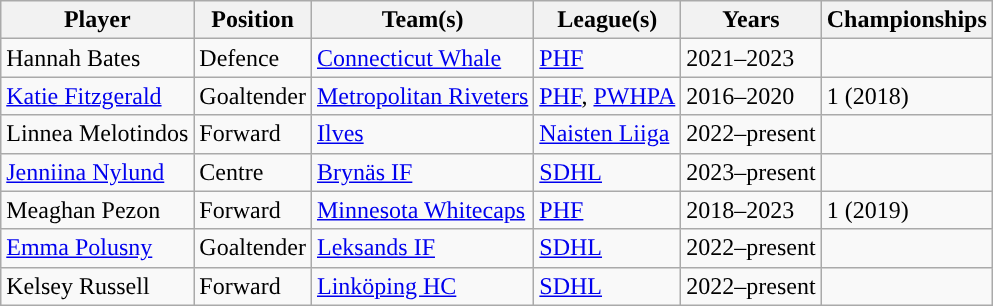<table class="wikitable sortable">
<tr>
<th>Player</th>
<th>Position</th>
<th>Team(s)</th>
<th>League(s)</th>
<th>Years</th>
<th>Championships</th>
</tr>
<tr bgcolor=>
<td>Hannah Bates</td>
<td>Defence</td>
<td><a href='#'>Connecticut Whale</a></td>
<td><a href='#'>PHF</a></td>
<td>2021–2023</td>
<td></td>
</tr>
<tr bgcolor=>
<td><a href='#'>Katie Fitzgerald</a></td>
<td>Goaltender</td>
<td><a href='#'>Metropolitan Riveters</a></td>
<td><a href='#'>PHF</a>, <a href='#'>PWHPA</a></td>
<td>2016–2020</td>
<td>1 (2018)</td>
</tr>
<tr bgcolor=>
<td>Linnea Melotindos</td>
<td>Forward</td>
<td><a href='#'>Ilves</a></td>
<td><a href='#'>Naisten Liiga</a></td>
<td>2022–present</td>
<td></td>
</tr>
<tr bgcolor=>
<td><a href='#'>Jenniina Nylund</a></td>
<td>Centre</td>
<td><a href='#'>Brynäs IF</a></td>
<td><a href='#'>SDHL</a></td>
<td>2023–present</td>
<td></td>
</tr>
<tr bgcolor=>
<td>Meaghan Pezon</td>
<td>Forward</td>
<td><a href='#'>Minnesota Whitecaps</a></td>
<td><a href='#'>PHF</a></td>
<td>2018–2023</td>
<td>1 (2019)</td>
</tr>
<tr bgcolor=>
<td><a href='#'>Emma Polusny</a></td>
<td>Goaltender</td>
<td><a href='#'>Leksands IF</a></td>
<td><a href='#'>SDHL</a></td>
<td>2022–present</td>
<td></td>
</tr>
<tr bgcolor=>
<td>Kelsey Russell</td>
<td>Forward</td>
<td><a href='#'>Linköping HC</a></td>
<td><a href='#'>SDHL</a></td>
<td>2022–present</td>
<td></td>
</tr>
</table>
